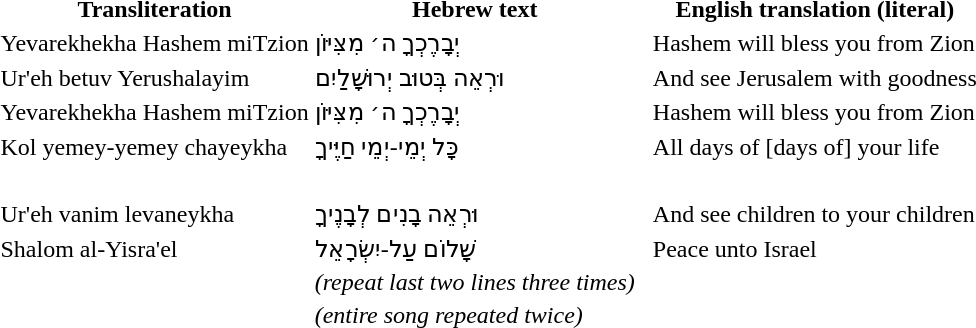<table>
<tr>
<th align="center">Transliteration</th>
<th align="center">Hebrew text</th>
<th align="center"></th>
<th align="center">English translation (literal)</th>
</tr>
<tr>
<td>Yevarekhekha Hashem miTzion</td>
<td><div>יְבָרֶכְךָ ה׳ מִצִּיּוֹן</div></td>
<td> </td>
<td>Hashem will bless you from Zion</td>
</tr>
<tr>
<td>Ur'eh betuv Yerushalayim</td>
<td><div>וּרְאֵה בְּטוּב יְרוּשָׁלַיִם</div></td>
<td> </td>
<td>And see Jerusalem with goodness</td>
</tr>
<tr>
<td>Yevarekhekha Hashem miTzion</td>
<td><div>יְבָרֶכְךָ ה׳ מִצִּיּוֹן</div></td>
<td> </td>
<td>Hashem will bless you from Zion</td>
</tr>
<tr>
<td>Kol yemey-yemey chayeykha</td>
<td><div>כָּל יְמֵי-יְמֵי חַיֶּיךָ</div></td>
<td> </td>
<td>All days of [days of] your life</td>
</tr>
<tr>
<td> </td>
<td> </td>
<td> </td>
<td> </td>
</tr>
<tr>
<td>Ur'eh vanim levaneykha</td>
<td><div>וּרְאֵה בָנִים לְבָנֶיךָ</div></td>
<td> </td>
<td>And see children to your children</td>
</tr>
<tr>
<td>Shalom al-Yisra'el</td>
<td><div>שָׁלוֹם עַל-יִשְׂרָאֵל</div></td>
<td> </td>
<td>Peace unto Israel</td>
</tr>
<tr>
<td> </td>
<td><em>(repeat last two lines three times)</em></td>
<td> </td>
<td> </td>
</tr>
<tr>
<td> </td>
<td><em>(entire song repeated twice)</em></td>
<td> </td>
<td> </td>
</tr>
</table>
